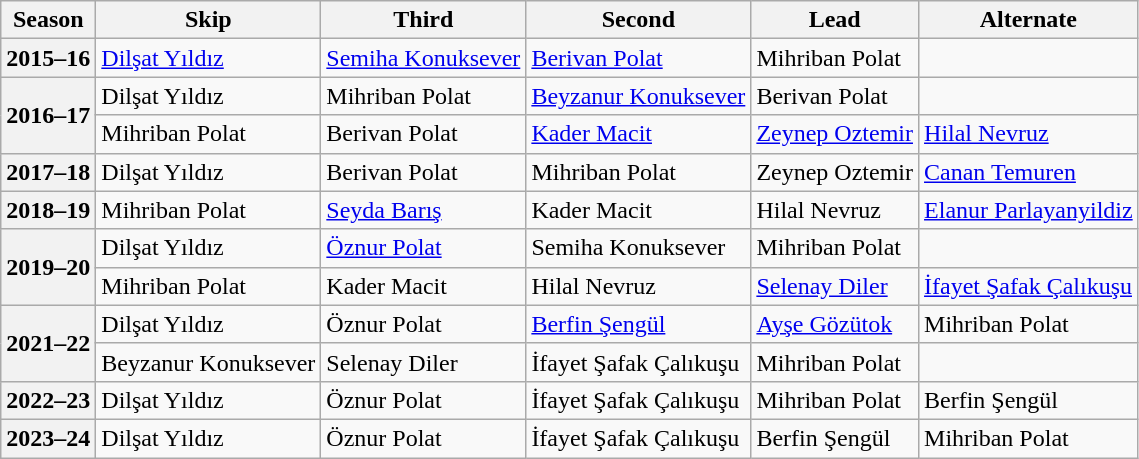<table class="wikitable">
<tr>
<th scope="col">Season</th>
<th scope="col">Skip</th>
<th scope="col">Third</th>
<th scope="col">Second</th>
<th scope="col">Lead</th>
<th scope="col">Alternate</th>
</tr>
<tr>
<th scope="row">2015–16</th>
<td><a href='#'>Dilşat Yıldız</a></td>
<td><a href='#'>Semiha Konuksever</a></td>
<td><a href='#'>Berivan Polat</a></td>
<td>Mihriban Polat</td>
<td></td>
</tr>
<tr>
<th scope="row" rowspan=2>2016–17</th>
<td>Dilşat Yıldız</td>
<td>Mihriban Polat</td>
<td><a href='#'>Beyzanur Konuksever</a></td>
<td>Berivan Polat</td>
<td></td>
</tr>
<tr>
<td>Mihriban Polat</td>
<td>Berivan Polat</td>
<td><a href='#'>Kader Macit</a></td>
<td><a href='#'>Zeynep Oztemir</a></td>
<td><a href='#'>Hilal Nevruz</a></td>
</tr>
<tr>
<th scope="row">2017–18</th>
<td>Dilşat Yıldız</td>
<td>Berivan Polat</td>
<td>Mihriban Polat</td>
<td>Zeynep Oztemir</td>
<td><a href='#'>Canan Temuren</a></td>
</tr>
<tr>
<th scope="row">2018–19</th>
<td>Mihriban Polat</td>
<td><a href='#'>Seyda Barış</a></td>
<td>Kader Macit</td>
<td>Hilal Nevruz</td>
<td><a href='#'>Elanur Parlayanyildiz</a></td>
</tr>
<tr>
<th scope="row" rowspan=2>2019–20</th>
<td>Dilşat Yıldız</td>
<td><a href='#'>Öznur Polat</a></td>
<td>Semiha Konuksever</td>
<td>Mihriban Polat</td>
<td></td>
</tr>
<tr>
<td>Mihriban Polat</td>
<td>Kader Macit</td>
<td>Hilal Nevruz</td>
<td><a href='#'>Selenay Diler</a></td>
<td><a href='#'>İfayet Şafak Çalıkuşu</a></td>
</tr>
<tr>
<th scope="row" rowspan=2>2021–22</th>
<td>Dilşat Yıldız</td>
<td>Öznur Polat</td>
<td><a href='#'>Berfin Şengül</a></td>
<td><a href='#'>Ayşe Gözütok</a></td>
<td>Mihriban Polat</td>
</tr>
<tr>
<td>Beyzanur Konuksever</td>
<td>Selenay Diler</td>
<td>İfayet Şafak Çalıkuşu</td>
<td>Mihriban Polat</td>
<td></td>
</tr>
<tr>
<th scope="row">2022–23</th>
<td>Dilşat Yıldız</td>
<td>Öznur Polat</td>
<td>İfayet Şafak Çalıkuşu</td>
<td>Mihriban Polat</td>
<td>Berfin Şengül</td>
</tr>
<tr>
<th scope="row">2023–24</th>
<td>Dilşat Yıldız</td>
<td>Öznur Polat</td>
<td>İfayet Şafak Çalıkuşu</td>
<td>Berfin Şengül</td>
<td>Mihriban Polat</td>
</tr>
</table>
